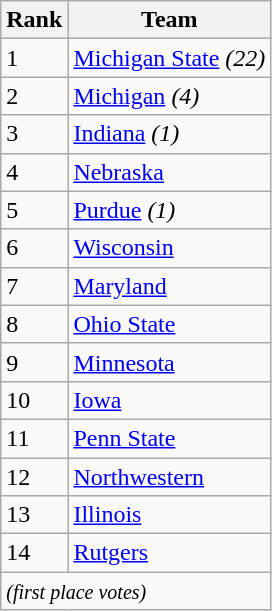<table class="wikitable floatright">
<tr>
<th>Rank</th>
<th>Team</th>
</tr>
<tr>
<td>1</td>
<td><a href='#'>Michigan State</a> <em>(22)</em></td>
</tr>
<tr>
<td>2</td>
<td><a href='#'>Michigan</a> <em>(4)</em></td>
</tr>
<tr>
<td>3</td>
<td><a href='#'>Indiana</a> <em>(1)</em></td>
</tr>
<tr>
<td>4</td>
<td><a href='#'>Nebraska</a></td>
</tr>
<tr>
<td>5</td>
<td><a href='#'>Purdue</a> <em>(1)</em></td>
</tr>
<tr>
<td>6</td>
<td><a href='#'>Wisconsin</a></td>
</tr>
<tr>
<td>7</td>
<td><a href='#'>Maryland</a></td>
</tr>
<tr>
<td>8</td>
<td><a href='#'>Ohio State</a></td>
</tr>
<tr>
<td>9</td>
<td><a href='#'>Minnesota</a></td>
</tr>
<tr>
<td>10</td>
<td><a href='#'>Iowa</a></td>
</tr>
<tr>
<td>11</td>
<td><a href='#'>Penn State</a></td>
</tr>
<tr>
<td>12</td>
<td><a href='#'>Northwestern</a></td>
</tr>
<tr>
<td>13</td>
<td><a href='#'>Illinois</a></td>
</tr>
<tr>
<td>14</td>
<td><a href='#'>Rutgers</a></td>
</tr>
<tr>
<td colspan="3" valign="middle"><small><em>(first place votes)</em></small></td>
</tr>
</table>
